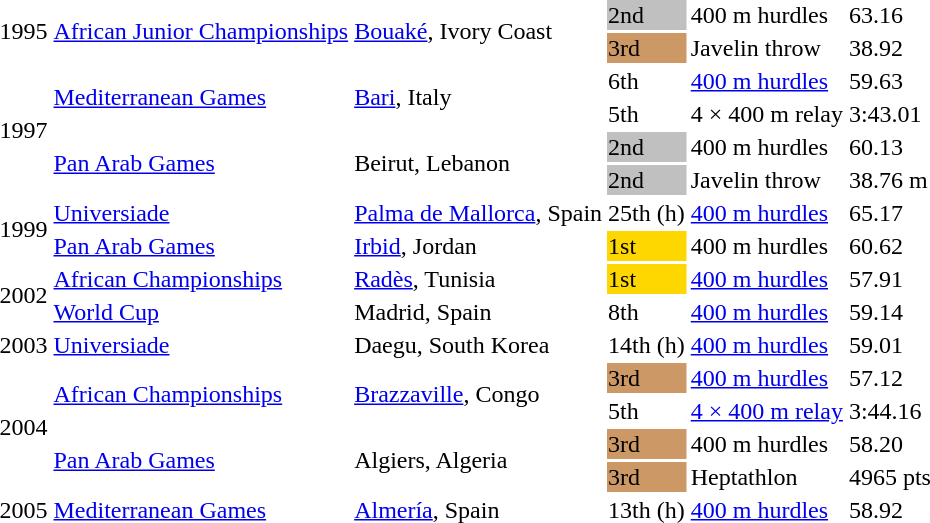<table>
<tr>
<td rowspan=2>1995</td>
<td rowspan=2><a href='#'>African Junior Championships</a></td>
<td rowspan=2><a href='#'>Bouaké</a>, Ivory Coast</td>
<td bgcolor=silver>2nd</td>
<td>400 m hurdles</td>
<td>63.16</td>
</tr>
<tr>
<td bgcolor=cc9966>3rd</td>
<td>Javelin throw</td>
<td>38.92</td>
</tr>
<tr>
<td rowspan=4>1997</td>
<td rowspan=2><a href='#'>Mediterranean Games</a></td>
<td rowspan=2><a href='#'>Bari</a>, Italy</td>
<td>6th</td>
<td><a href='#'>400 m hurdles</a></td>
<td>59.63</td>
</tr>
<tr>
<td>5th</td>
<td>4 × 400 m relay</td>
<td>3:43.01</td>
</tr>
<tr>
<td rowspan=2><a href='#'>Pan Arab Games</a></td>
<td rowspan=2>Beirut, Lebanon</td>
<td bgcolor=silver>2nd</td>
<td>400 m hurdles</td>
<td>60.13</td>
</tr>
<tr>
<td bgcolor=silver>2nd</td>
<td>Javelin throw</td>
<td>38.76 m</td>
</tr>
<tr>
<td rowspan=2>1999</td>
<td><a href='#'>Universiade</a></td>
<td><a href='#'>Palma de Mallorca</a>, Spain</td>
<td>25th (h)</td>
<td><a href='#'>400 m hurdles</a></td>
<td>65.17</td>
</tr>
<tr>
<td><a href='#'>Pan Arab Games</a></td>
<td><a href='#'>Irbid</a>, Jordan</td>
<td bgcolor=gold>1st</td>
<td>400 m hurdles</td>
<td>60.62</td>
</tr>
<tr>
<td rowspan=2>2002</td>
<td><a href='#'>African Championships</a></td>
<td><a href='#'>Radès</a>, Tunisia</td>
<td bgcolor=gold>1st</td>
<td><a href='#'>400 m hurdles</a></td>
<td>57.91</td>
</tr>
<tr>
<td><a href='#'>World Cup</a></td>
<td>Madrid, Spain</td>
<td>8th</td>
<td><a href='#'>400 m hurdles</a></td>
<td>59.14</td>
</tr>
<tr>
<td>2003</td>
<td><a href='#'>Universiade</a></td>
<td>Daegu, South Korea</td>
<td>14th (h)</td>
<td><a href='#'>400 m hurdles</a></td>
<td>59.01</td>
</tr>
<tr>
<td rowspan=4>2004</td>
<td rowspan=2><a href='#'>African Championships</a></td>
<td rowspan=2><a href='#'>Brazzaville</a>, Congo</td>
<td bgcolor=cc9966>3rd</td>
<td><a href='#'>400 m hurdles</a></td>
<td>57.12</td>
</tr>
<tr>
<td>5th</td>
<td><a href='#'>4 × 400 m relay</a></td>
<td>3:44.16</td>
</tr>
<tr>
<td rowspan=2><a href='#'>Pan Arab Games</a></td>
<td rowspan=2>Algiers, Algeria</td>
<td bgcolor=cc9966>3rd</td>
<td>400 m hurdles</td>
<td>58.20</td>
</tr>
<tr>
<td bgcolor=cc9966>3rd</td>
<td>Heptathlon</td>
<td>4965 pts</td>
</tr>
<tr>
<td>2005</td>
<td><a href='#'>Mediterranean Games</a></td>
<td><a href='#'>Almería</a>, Spain</td>
<td>13th (h)</td>
<td><a href='#'>400 m hurdles</a></td>
<td>58.92</td>
</tr>
</table>
